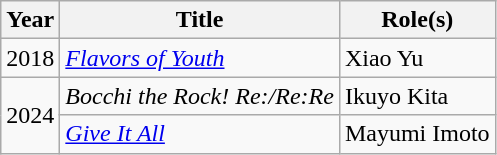<table class="wikitable">
<tr>
<th>Year</th>
<th>Title</th>
<th>Role(s)</th>
</tr>
<tr>
<td>2018</td>
<td><em><a href='#'>Flavors of Youth</a></em></td>
<td>Xiao Yu</td>
</tr>
<tr>
<td rowspan="2">2024</td>
<td><em>Bocchi the Rock! Re:/Re:Re</em></td>
<td>Ikuyo Kita</td>
</tr>
<tr>
<td><em><a href='#'>Give It All</a></em></td>
<td>Mayumi Imoto</td>
</tr>
</table>
